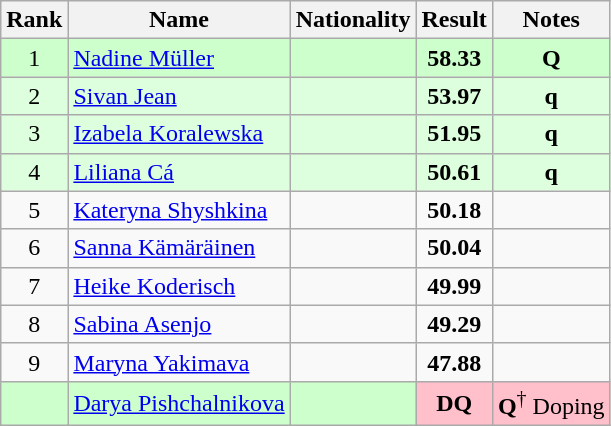<table class="wikitable sortable" style="text-align:center">
<tr>
<th>Rank</th>
<th>Name</th>
<th>Nationality</th>
<th>Result</th>
<th>Notes</th>
</tr>
<tr bgcolor=ccffcc>
<td>1</td>
<td align=left><a href='#'>Nadine Müller</a></td>
<td align=left></td>
<td><strong>58.33</strong></td>
<td><strong>Q</strong></td>
</tr>
<tr bgcolor=ddffdd>
<td>2</td>
<td align=left><a href='#'>Sivan Jean</a></td>
<td align=left></td>
<td><strong>53.97</strong></td>
<td><strong>q</strong></td>
</tr>
<tr bgcolor=ddffdd>
<td>3</td>
<td align=left><a href='#'>Izabela Koralewska</a></td>
<td align=left></td>
<td><strong>51.95</strong></td>
<td><strong>q</strong></td>
</tr>
<tr bgcolor=ddffdd>
<td>4</td>
<td align=left><a href='#'>Liliana Cá</a></td>
<td align=left></td>
<td><strong>50.61</strong></td>
<td><strong>q</strong></td>
</tr>
<tr>
<td>5</td>
<td align=left><a href='#'>Kateryna Shyshkina</a></td>
<td align=left></td>
<td><strong>50.18</strong></td>
<td></td>
</tr>
<tr>
<td>6</td>
<td align=left><a href='#'>Sanna Kämäräinen</a></td>
<td align=left></td>
<td><strong>50.04</strong></td>
<td></td>
</tr>
<tr>
<td>7</td>
<td align=left><a href='#'>Heike Koderisch</a></td>
<td align=left></td>
<td><strong>49.99</strong></td>
<td></td>
</tr>
<tr>
<td>8</td>
<td align=left><a href='#'>Sabina Asenjo</a></td>
<td align=left></td>
<td><strong>49.29</strong></td>
<td></td>
</tr>
<tr>
<td>9</td>
<td align=left><a href='#'>Maryna Yakimava</a></td>
<td align=left></td>
<td><strong>47.88</strong></td>
<td></td>
</tr>
<tr bgcolor=ccffcc>
<td></td>
<td align=left><a href='#'>Darya Pishchalnikova</a></td>
<td align=left></td>
<td bgcolor=pink><strong>DQ</strong></td>
<td bgcolor=pink><strong>Q</strong><sup>†</sup> Doping</td>
</tr>
</table>
